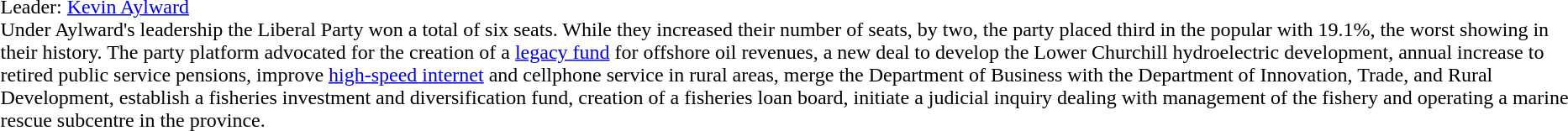<table>
<tr>
<td> </td>
<td><br>Leader: <a href='#'>Kevin Aylward</a><br>Under Aylward's leadership the Liberal Party won a total of six seats. While they increased their number of seats, by two, the party placed third in the popular with 19.1%, the worst showing in their history. The party platform advocated for the creation of a <a href='#'>legacy fund</a> for offshore oil revenues, a new deal to develop the Lower Churchill hydroelectric development, annual increase to retired public service pensions,  improve <a href='#'>high-speed internet</a> and cellphone service in rural areas, merge the Department of Business with the Department of Innovation, Trade, and Rural Development, establish a fisheries investment and diversification fund, creation of a fisheries loan board, initiate a judicial inquiry dealing with management of the fishery and operating a marine rescue subcentre in the province.</td>
</tr>
</table>
